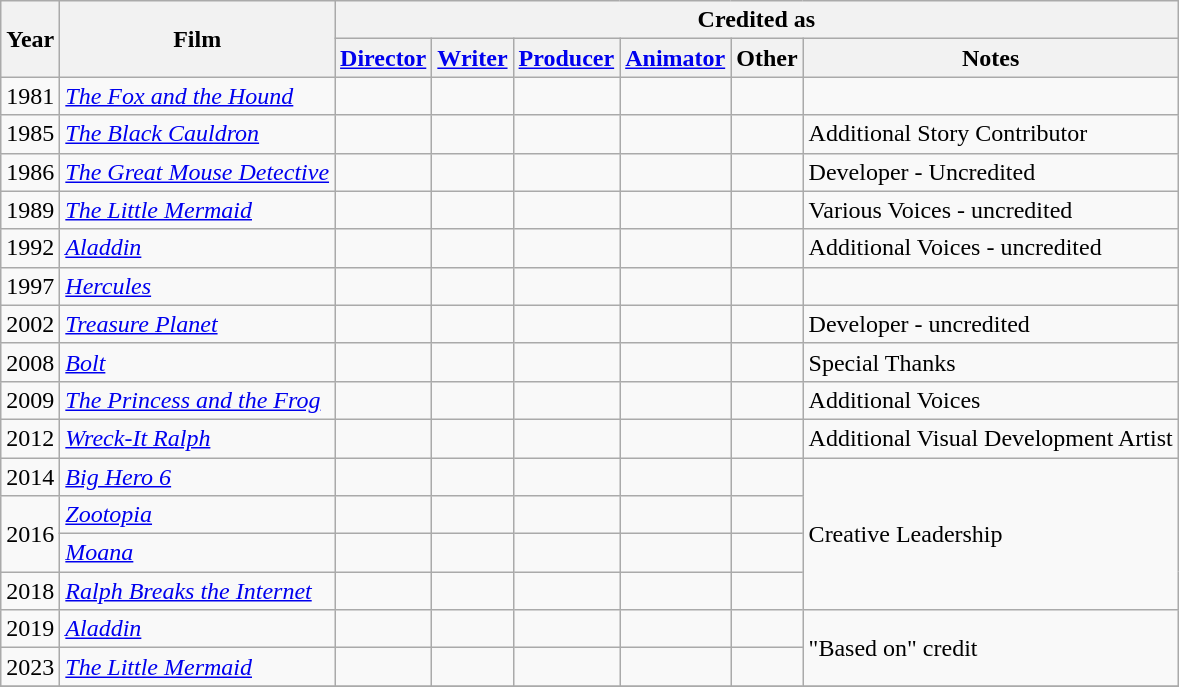<table class="wikitable">
<tr>
<th rowspan="2">Year</th>
<th rowspan="2">Film</th>
<th colspan="6">Credited as</th>
</tr>
<tr>
<th><a href='#'>Director</a></th>
<th><a href='#'>Writer</a></th>
<th><a href='#'>Producer</a></th>
<th><a href='#'>Animator</a></th>
<th>Other</th>
<th>Notes</th>
</tr>
<tr>
<td>1981</td>
<td><em><a href='#'>The Fox and the Hound</a></em></td>
<td></td>
<td></td>
<td></td>
<td></td>
<td></td>
<td></td>
</tr>
<tr>
<td>1985</td>
<td><em><a href='#'>The Black Cauldron</a></em></td>
<td></td>
<td></td>
<td></td>
<td></td>
<td></td>
<td>Additional Story Contributor</td>
</tr>
<tr>
<td>1986</td>
<td><em><a href='#'>The Great Mouse Detective</a></em></td>
<td></td>
<td></td>
<td></td>
<td></td>
<td></td>
<td>Developer - Uncredited</td>
</tr>
<tr>
<td>1989</td>
<td><em><a href='#'>The Little Mermaid</a></em></td>
<td></td>
<td></td>
<td></td>
<td></td>
<td></td>
<td>Various Voices - uncredited</td>
</tr>
<tr>
<td>1992</td>
<td><em><a href='#'>Aladdin</a></em></td>
<td></td>
<td></td>
<td></td>
<td></td>
<td></td>
<td>Additional Voices - uncredited</td>
</tr>
<tr>
<td>1997</td>
<td><em><a href='#'>Hercules</a></em></td>
<td></td>
<td></td>
<td></td>
<td></td>
<td></td>
<td></td>
</tr>
<tr>
<td>2002</td>
<td><em><a href='#'>Treasure Planet</a></em></td>
<td></td>
<td></td>
<td></td>
<td></td>
<td></td>
<td>Developer - uncredited</td>
</tr>
<tr>
<td>2008</td>
<td><em><a href='#'>Bolt</a></em></td>
<td></td>
<td></td>
<td></td>
<td></td>
<td></td>
<td>Special Thanks</td>
</tr>
<tr>
<td>2009</td>
<td><em><a href='#'>The Princess and the Frog</a></em></td>
<td></td>
<td></td>
<td></td>
<td></td>
<td></td>
<td>Additional Voices</td>
</tr>
<tr>
<td>2012</td>
<td><em><a href='#'>Wreck-It Ralph</a></em></td>
<td></td>
<td></td>
<td></td>
<td></td>
<td></td>
<td>Additional Visual Development Artist</td>
</tr>
<tr>
<td>2014</td>
<td><em><a href='#'>Big Hero 6</a></em></td>
<td></td>
<td></td>
<td></td>
<td></td>
<td></td>
<td rowspan="4">Creative Leadership</td>
</tr>
<tr>
<td rowspan="2">2016</td>
<td><em><a href='#'>Zootopia</a></em></td>
<td></td>
<td></td>
<td></td>
<td></td>
<td></td>
</tr>
<tr>
<td><em><a href='#'>Moana</a></em></td>
<td></td>
<td></td>
<td></td>
<td></td>
<td></td>
</tr>
<tr>
<td>2018</td>
<td><em><a href='#'>Ralph Breaks the Internet</a></em></td>
<td></td>
<td></td>
<td></td>
<td></td>
<td></td>
</tr>
<tr>
<td>2019</td>
<td><em><a href='#'>Aladdin</a></em></td>
<td></td>
<td></td>
<td></td>
<td></td>
<td></td>
<td rowspan="2">"Based on" credit</td>
</tr>
<tr>
<td>2023</td>
<td><em><a href='#'>The Little Mermaid</a></em></td>
<td></td>
<td></td>
<td></td>
<td></td>
<td></td>
</tr>
<tr>
</tr>
</table>
